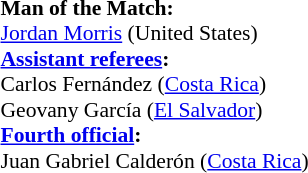<table style="width:100%; font-size:90%;">
<tr>
<td><br><strong>Man of the Match:</strong>
<br><a href='#'>Jordan Morris</a> (United States)<br><strong><a href='#'>Assistant referees</a>:</strong>
<br>Carlos Fernández (<a href='#'>Costa Rica</a>)
<br>Geovany García (<a href='#'>El Salvador</a>)
<br><strong><a href='#'>Fourth official</a>:</strong>
<br>Juan Gabriel Calderón (<a href='#'>Costa Rica</a>)</td>
</tr>
</table>
